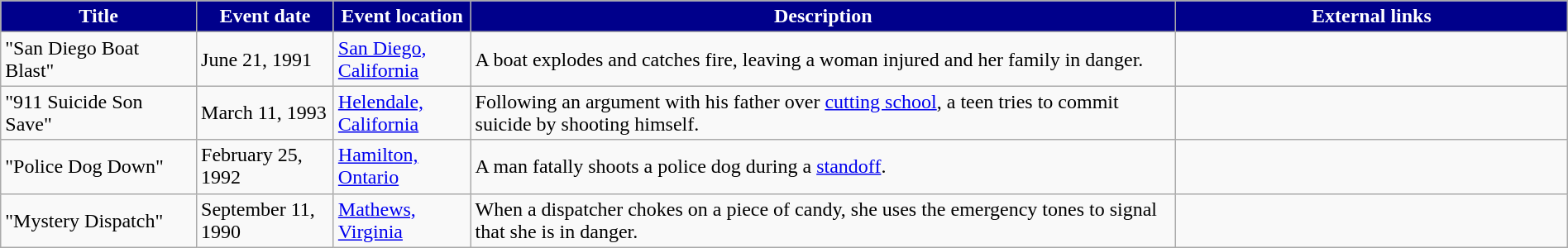<table class="wikitable" style="width: 100%;">
<tr>
<th style="background: #00008B; color: #FFFFFF; width: 10%;">Title</th>
<th style="background: #00008B; color: #FFFFFF; width: 7%;">Event date</th>
<th style="background: #00008B; color: #FFFFFF; width: 7%;">Event location</th>
<th style="background: #00008B; color: #FFFFFF; width: 36%;">Description</th>
<th style="background: #00008B; color: #FFFFFF; width: 20%;">External links</th>
</tr>
<tr>
<td>"San Diego Boat Blast"</td>
<td>June 21, 1991</td>
<td><a href='#'>San Diego, California</a></td>
<td>A boat explodes and catches fire, leaving a woman injured and her family in danger.</td>
<td></td>
</tr>
<tr>
<td>"911 Suicide Son Save"</td>
<td>March 11, 1993</td>
<td><a href='#'>Helendale, California</a></td>
<td>Following an argument with his father over <a href='#'>cutting school</a>, a teen tries to commit suicide by shooting himself.</td>
<td></td>
</tr>
<tr>
<td>"Police Dog Down"</td>
<td>February 25, 1992</td>
<td><a href='#'>Hamilton, Ontario</a></td>
<td>A man fatally shoots a police dog during a <a href='#'>standoff</a>.</td>
<td></td>
</tr>
<tr>
<td>"Mystery Dispatch"</td>
<td>September 11, 1990</td>
<td><a href='#'>Mathews, Virginia</a></td>
<td>When a dispatcher chokes on a piece of candy, she uses the emergency tones to signal that she is in danger.</td>
<td></td>
</tr>
</table>
